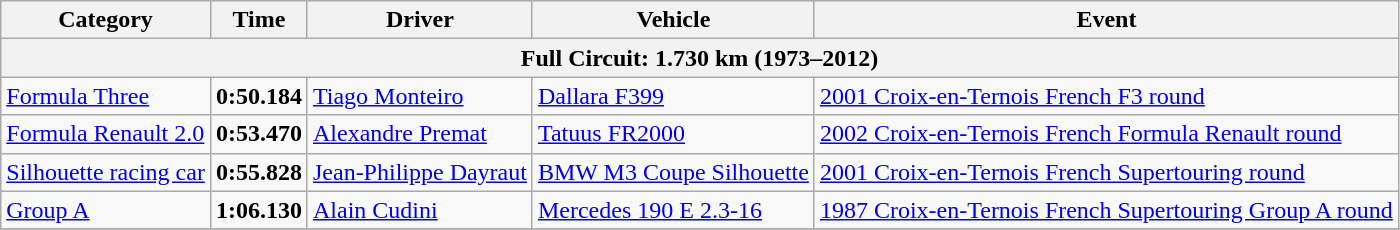<table class="wikitable">
<tr>
<th>Category</th>
<th>Time</th>
<th>Driver</th>
<th>Vehicle</th>
<th>Event</th>
</tr>
<tr>
<th colspan=5>Full Circuit: 1.730 km (1973–2012)</th>
</tr>
<tr>
<td><a href='#'>Formula Three</a></td>
<td><strong>0:50.184</strong></td>
<td><a href='#'>Tiago Monteiro</a></td>
<td><a href='#'>Dallara F399</a></td>
<td><a href='#'>2001 Croix-en-Ternois French F3 round</a></td>
</tr>
<tr>
<td><a href='#'>Formula Renault 2.0</a></td>
<td><strong>0:53.470</strong></td>
<td><a href='#'>Alexandre Premat</a></td>
<td><a href='#'>Tatuus FR2000</a></td>
<td><a href='#'>2002 Croix-en-Ternois French Formula Renault round</a></td>
</tr>
<tr>
<td><a href='#'>Silhouette racing car</a></td>
<td><strong>0:55.828</strong></td>
<td><a href='#'>Jean-Philippe Dayraut</a></td>
<td><a href='#'>BMW M3 Coupe Silhouette</a></td>
<td><a href='#'>2001 Croix-en-Ternois French Supertouring round</a></td>
</tr>
<tr>
<td><a href='#'>Group A</a></td>
<td><strong>1:06.130</strong></td>
<td><a href='#'>Alain Cudini</a></td>
<td><a href='#'>Mercedes 190 E 2.3-16</a></td>
<td><a href='#'>1987 Croix-en-Ternois French Supertouring Group A round</a></td>
</tr>
<tr>
</tr>
</table>
